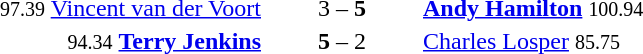<table style="text-align:center">
<tr>
<th width=223></th>
<th width=100></th>
<th width=223></th>
</tr>
<tr>
<td align=right><small>97.39</small> <a href='#'>Vincent van der Voort</a> </td>
<td>3 – <strong>5</strong></td>
<td align=left> <strong><a href='#'>Andy Hamilton</a></strong> <small>100.94</small></td>
</tr>
<tr>
<td align=right><small>94.34</small> <strong><a href='#'>Terry Jenkins</a></strong> </td>
<td><strong>5</strong> – 2</td>
<td align=left> <a href='#'>Charles Losper</a> <small>85.75</small></td>
</tr>
</table>
